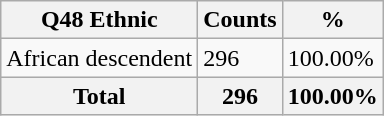<table class="wikitable sortable">
<tr>
<th>Q48 Ethnic</th>
<th>Counts</th>
<th>%</th>
</tr>
<tr>
<td>African descendent</td>
<td>296</td>
<td>100.00%</td>
</tr>
<tr>
<th>Total</th>
<th>296</th>
<th>100.00%</th>
</tr>
</table>
